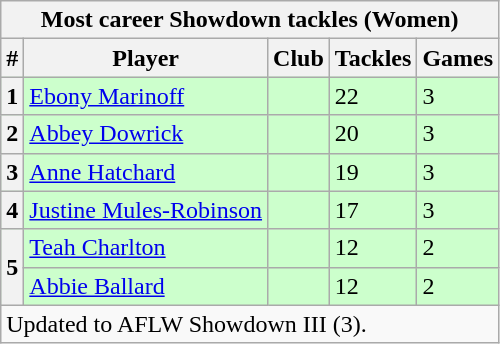<table class="wikitable">
<tr>
<th colspan="5">Most career Showdown tackles (Women)</th>
</tr>
<tr>
<th>#</th>
<th>Player</th>
<th>Club</th>
<th>Tackles</th>
<th>Games</th>
</tr>
<tr style="background:#cfc;">
<th>1</th>
<td><a href='#'>Ebony Marinoff</a></td>
<td></td>
<td>22</td>
<td>3</td>
</tr>
<tr style="background:#cfc;">
<th>2</th>
<td><a href='#'>Abbey Dowrick</a></td>
<td></td>
<td>20</td>
<td>3</td>
</tr>
<tr style="background:#cfc;">
<th>3</th>
<td><a href='#'>Anne Hatchard</a></td>
<td></td>
<td>19</td>
<td>3</td>
</tr>
<tr style="background:#cfc;">
<th>4</th>
<td><a href='#'>Justine Mules-Robinson</a></td>
<td></td>
<td>17</td>
<td>3</td>
</tr>
<tr style="background:#cfc;">
<th rowspan="2">5</th>
<td><a href='#'>Teah Charlton</a></td>
<td></td>
<td>12</td>
<td>2</td>
</tr>
<tr style="background:#cfc;">
<td><a href='#'>Abbie Ballard</a></td>
<td></td>
<td>12</td>
<td>2</td>
</tr>
<tr>
<td colspan="5">Updated to AFLW Showdown III (3).</td>
</tr>
</table>
